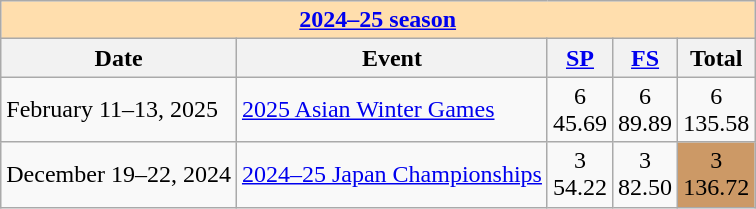<table class="wikitable">
<tr>
<th colspan="5" style="background-color: #ffdead; " align="center"><a href='#'>2024–25 season</a></th>
</tr>
<tr>
<th>Date</th>
<th>Event</th>
<th><a href='#'>SP</a></th>
<th><a href='#'>FS</a></th>
<th>Total</th>
</tr>
<tr>
<td>February 11–13, 2025</td>
<td><a href='#'>2025 Asian Winter Games</a></td>
<td align=center>6 <br> 45.69</td>
<td align=center>6 <br> 89.89</td>
<td align=center>6 <br> 135.58</td>
</tr>
<tr>
<td>December 19–22, 2024</td>
<td><a href='#'>2024–25 Japan Championships</a></td>
<td align=center>3 <br> 54.22</td>
<td align=center>3 <br> 82.50</td>
<td align=center bgcolor=cc9966>3 <br> 136.72</td>
</tr>
</table>
